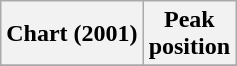<table class="wikitable">
<tr>
<th>Chart (2001)</th>
<th>Peak<br>position</th>
</tr>
<tr>
</tr>
</table>
